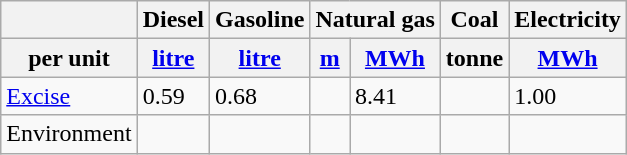<table class="wikitable">
<tr>
<th scope="col"></th>
<th scope="col">Diesel</th>
<th scope="col">Gasoline</th>
<th scope="col" colspan=2>Natural gas</th>
<th scope="col">Coal</th>
<th scope="col">Electricity</th>
</tr>
<tr>
<th>per unit</th>
<th><a href='#'>litre</a></th>
<th><a href='#'>litre</a></th>
<th><a href='#'>m</a></th>
<th><a href='#'>MWh</a></th>
<th>tonne</th>
<th><a href='#'>MWh</a></th>
</tr>
<tr>
<td><a href='#'>Excise</a></td>
<td>0.59</td>
<td>0.68</td>
<td></td>
<td>8.41</td>
<td></td>
<td>1.00</td>
</tr>
<tr>
<td>Environment</td>
<td></td>
<td></td>
<td></td>
<td></td>
<td></td>
<td><br></td>
</tr>
</table>
